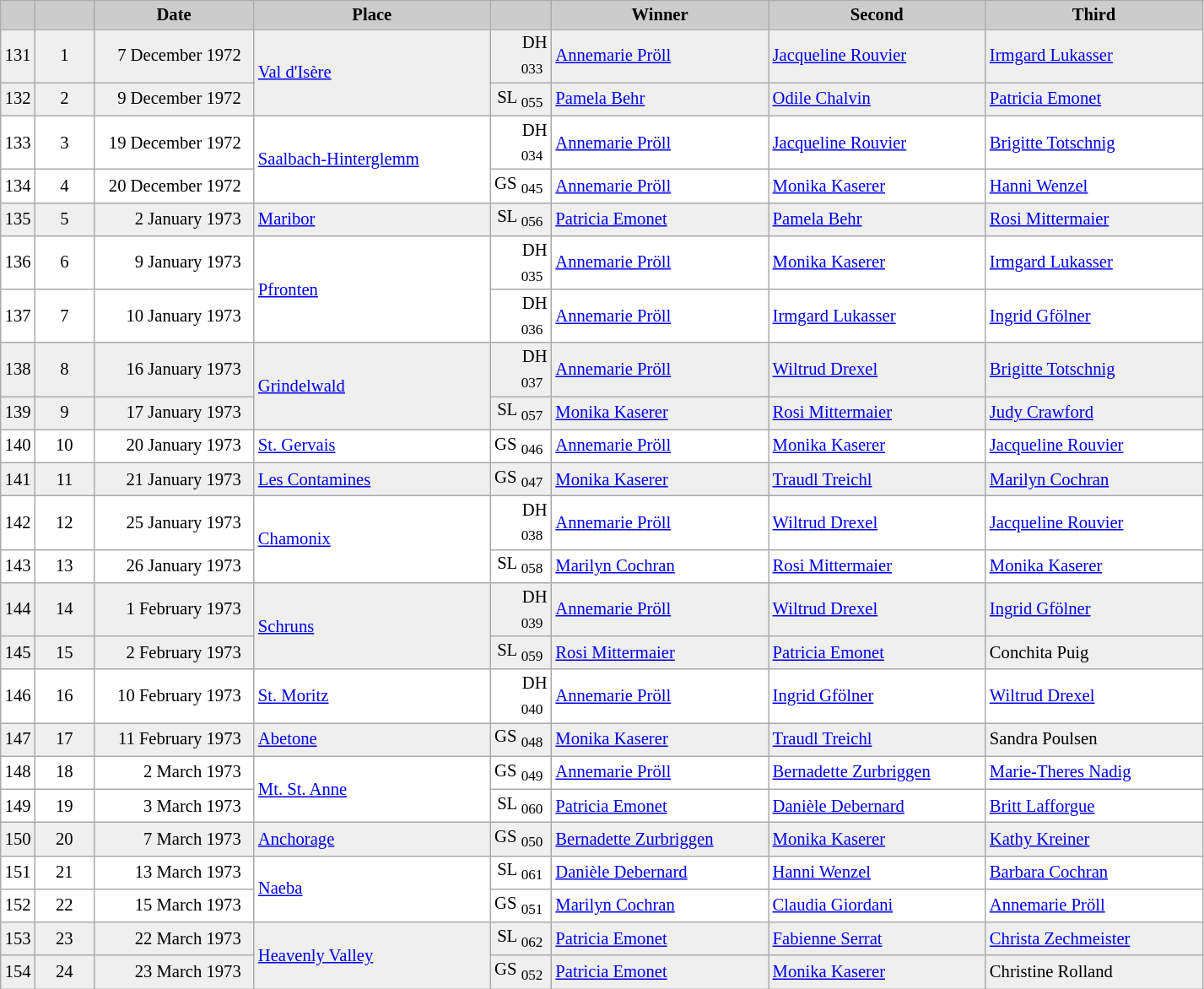<table class="wikitable plainrowheaders" style="background:#fff; font-size:86%; line-height:16px; border:grey solid 1px; border-collapse:collapse;">
<tr style="background:#ccc; text-align:center;">
<td align="center" width="13"></td>
<td align="center" width="40"></td>
<td align="center" width="120"><strong>Date</strong></td>
<td align="center" width="180"><strong>Place</strong></td>
<td align="center" width="42"></td>
<td align="center" width="165"><strong>Winner</strong></td>
<td align="center" width="165"><strong>Second</strong></td>
<td align="center" width="165"><strong>Third</strong></td>
</tr>
<tr bgcolor="#EFEFEF">
<td align=center>131</td>
<td align=center>1</td>
<td align=right>7 December 1972  </td>
<td rowspan=2> <a href='#'>Val d'Isère</a></td>
<td align=right>DH <sub>033</sub> </td>
<td> <a href='#'>Annemarie Pröll</a></td>
<td> <a href='#'>Jacqueline Rouvier</a></td>
<td> <a href='#'>Irmgard Lukasser</a></td>
</tr>
<tr bgcolor="#EFEFEF">
<td align=center>132</td>
<td align=center>2</td>
<td align=right>9 December 1972  </td>
<td align=right>SL <sub>055</sub> </td>
<td> <a href='#'>Pamela Behr</a></td>
<td> <a href='#'>Odile Chalvin</a></td>
<td> <a href='#'>Patricia Emonet</a></td>
</tr>
<tr>
<td align=center>133</td>
<td align=center>3</td>
<td align=right>19 December 1972  </td>
<td rowspan=2> <a href='#'>Saalbach-Hinterglemm</a></td>
<td align=right>DH <sub>034</sub> </td>
<td> <a href='#'>Annemarie Pröll</a></td>
<td> <a href='#'>Jacqueline Rouvier</a></td>
<td> <a href='#'>Brigitte Totschnig</a></td>
</tr>
<tr>
<td align=center>134</td>
<td align=center>4</td>
<td align=right>20 December 1972  </td>
<td align=right>GS <sub>045</sub> </td>
<td> <a href='#'>Annemarie Pröll</a></td>
<td> <a href='#'>Monika Kaserer</a></td>
<td> <a href='#'>Hanni Wenzel</a></td>
</tr>
<tr bgcolor="#EFEFEF">
<td align=center>135</td>
<td align=center>5</td>
<td align=right>2 January 1973  </td>
<td> <a href='#'>Maribor</a></td>
<td align=right>SL <sub>056</sub> </td>
<td> <a href='#'>Patricia Emonet</a></td>
<td> <a href='#'>Pamela Behr</a></td>
<td> <a href='#'>Rosi Mittermaier</a></td>
</tr>
<tr>
<td align=center>136</td>
<td align=center>6</td>
<td align=right>9 January 1973  </td>
<td rowspan=2> <a href='#'>Pfronten</a></td>
<td align=right>DH <sub>035</sub> </td>
<td> <a href='#'>Annemarie Pröll</a></td>
<td> <a href='#'>Monika Kaserer</a></td>
<td> <a href='#'>Irmgard Lukasser</a></td>
</tr>
<tr>
<td align=center>137</td>
<td align=center>7</td>
<td align=right>10 January 1973  </td>
<td align=right>DH <sub>036</sub> </td>
<td> <a href='#'>Annemarie Pröll</a></td>
<td> <a href='#'>Irmgard Lukasser</a></td>
<td> <a href='#'>Ingrid Gfölner</a></td>
</tr>
<tr bgcolor="#EFEFEF">
<td align=center>138</td>
<td align=center>8</td>
<td align=right>16 January 1973  </td>
<td rowspan=2> <a href='#'>Grindelwald</a></td>
<td align=right>DH <sub>037</sub> </td>
<td> <a href='#'>Annemarie Pröll</a></td>
<td> <a href='#'>Wiltrud Drexel</a></td>
<td> <a href='#'>Brigitte Totschnig</a></td>
</tr>
<tr bgcolor="#EFEFEF">
<td align=center>139</td>
<td align=center>9</td>
<td align=right>17 January 1973  </td>
<td align=right>SL <sub>057</sub> </td>
<td> <a href='#'>Monika Kaserer</a></td>
<td> <a href='#'>Rosi Mittermaier</a></td>
<td> <a href='#'>Judy Crawford</a></td>
</tr>
<tr>
<td align=center>140</td>
<td align=center>10</td>
<td align=right>20 January 1973  </td>
<td> <a href='#'>St. Gervais</a></td>
<td align=right>GS <sub>046</sub> </td>
<td> <a href='#'>Annemarie Pröll</a></td>
<td> <a href='#'>Monika Kaserer</a></td>
<td> <a href='#'>Jacqueline Rouvier</a></td>
</tr>
<tr bgcolor="#EFEFEF">
<td align=center>141</td>
<td align=center>11</td>
<td align=right>21 January 1973  </td>
<td> <a href='#'>Les Contamines</a></td>
<td align=right>GS <sub>047</sub> </td>
<td> <a href='#'>Monika Kaserer</a></td>
<td> <a href='#'>Traudl Treichl</a></td>
<td> <a href='#'>Marilyn Cochran</a></td>
</tr>
<tr>
<td align=center>142</td>
<td align=center>12</td>
<td align=right>25 January 1973  </td>
<td rowspan=2> <a href='#'>Chamonix</a></td>
<td align=right>DH <sub>038</sub> </td>
<td> <a href='#'>Annemarie Pröll</a></td>
<td> <a href='#'>Wiltrud Drexel</a></td>
<td> <a href='#'>Jacqueline Rouvier</a></td>
</tr>
<tr>
<td align=center>143</td>
<td align=center>13</td>
<td align=right>26 January 1973  </td>
<td align=right>SL <sub>058</sub> </td>
<td> <a href='#'>Marilyn Cochran</a></td>
<td> <a href='#'>Rosi Mittermaier</a></td>
<td> <a href='#'>Monika Kaserer</a></td>
</tr>
<tr bgcolor="#EFEFEF">
<td align=center>144</td>
<td align=center>14</td>
<td align=right>1 February 1973  </td>
<td rowspan=2> <a href='#'>Schruns</a></td>
<td align=right>DH <sub>039</sub> </td>
<td> <a href='#'>Annemarie Pröll</a></td>
<td> <a href='#'>Wiltrud Drexel</a></td>
<td> <a href='#'>Ingrid Gfölner</a></td>
</tr>
<tr bgcolor="#EFEFEF">
<td align=center>145</td>
<td align=center>15</td>
<td align=right>2 February 1973  </td>
<td align=right>SL <sub>059</sub> </td>
<td> <a href='#'>Rosi Mittermaier</a></td>
<td> <a href='#'>Patricia Emonet</a></td>
<td> Conchita Puig</td>
</tr>
<tr>
<td align=center>146</td>
<td align=center>16</td>
<td align=right>10 February 1973  </td>
<td> <a href='#'>St. Moritz</a></td>
<td align=right>DH <sub>040</sub> </td>
<td> <a href='#'>Annemarie Pröll</a></td>
<td> <a href='#'>Ingrid Gfölner</a></td>
<td> <a href='#'>Wiltrud Drexel</a></td>
</tr>
<tr bgcolor="#EFEFEF">
<td align=center>147</td>
<td align=center>17</td>
<td align=right>11 February 1973  </td>
<td> <a href='#'>Abetone</a></td>
<td align=right>GS <sub>048</sub> </td>
<td> <a href='#'>Monika Kaserer</a></td>
<td> <a href='#'>Traudl Treichl</a></td>
<td> Sandra Poulsen</td>
</tr>
<tr>
<td align=center>148</td>
<td align=center>18</td>
<td align=right>2 March 1973  </td>
<td rowspan=2> <a href='#'>Mt. St. Anne</a></td>
<td align=right>GS <sub>049</sub> </td>
<td> <a href='#'>Annemarie Pröll</a></td>
<td> <a href='#'>Bernadette Zurbriggen</a></td>
<td> <a href='#'>Marie-Theres Nadig</a></td>
</tr>
<tr>
<td align=center>149</td>
<td align=center>19</td>
<td align=right>3 March 1973  </td>
<td align=right>SL <sub>060</sub> </td>
<td> <a href='#'>Patricia Emonet</a></td>
<td> <a href='#'>Danièle Debernard</a></td>
<td> <a href='#'>Britt Lafforgue</a></td>
</tr>
<tr bgcolor="#EFEFEF">
<td align=center>150</td>
<td align=center>20</td>
<td align=right>7 March 1973  </td>
<td> <a href='#'>Anchorage</a></td>
<td align=right>GS <sub>050</sub> </td>
<td> <a href='#'>Bernadette Zurbriggen</a></td>
<td> <a href='#'>Monika Kaserer</a></td>
<td> <a href='#'>Kathy Kreiner</a></td>
</tr>
<tr>
<td align=center>151</td>
<td align=center>21</td>
<td align=right>13 March 1973  </td>
<td rowspan=2> <a href='#'>Naeba</a></td>
<td align=right>SL <sub>061</sub> </td>
<td> <a href='#'>Danièle Debernard</a></td>
<td> <a href='#'>Hanni Wenzel</a></td>
<td> <a href='#'>Barbara Cochran</a></td>
</tr>
<tr>
<td align=center>152</td>
<td align=center>22</td>
<td align=right>15 March 1973  </td>
<td align=right>GS <sub>051</sub> </td>
<td> <a href='#'>Marilyn Cochran</a></td>
<td> <a href='#'>Claudia Giordani</a></td>
<td> <a href='#'>Annemarie Pröll</a></td>
</tr>
<tr bgcolor="#EFEFEF">
<td align=center>153</td>
<td align=center>23</td>
<td align=right>22 March 1973  </td>
<td rowspan=2> <a href='#'>Heavenly Valley</a></td>
<td align=right>SL <sub>062</sub> </td>
<td> <a href='#'>Patricia Emonet</a></td>
<td> <a href='#'>Fabienne Serrat</a></td>
<td> <a href='#'>Christa Zechmeister</a></td>
</tr>
<tr bgcolor="#EFEFEF">
<td align=center>154</td>
<td align=center>24</td>
<td align=right>23 March 1973  </td>
<td align=right>GS <sub>052</sub> </td>
<td> <a href='#'>Patricia Emonet</a></td>
<td> <a href='#'>Monika Kaserer</a></td>
<td> Christine Rolland</td>
</tr>
</table>
